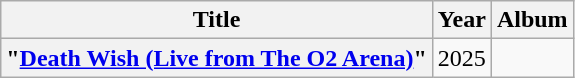<table class="wikitable plainrowheaders" style="text-align:center">
<tr>
<th scope="col">Title</th>
<th scope="col">Year</th>
<th scope="col">Album</th>
</tr>
<tr>
<th scope="row">"<a href='#'>Death Wish (Live from The O2 Arena)</a>"</th>
<td>2025</td>
<td></td>
</tr>
</table>
